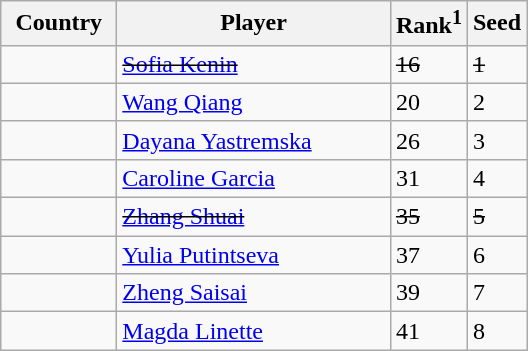<table class="sortable wikitable">
<tr>
<th width="70">Country</th>
<th width="175">Player</th>
<th>Rank<sup>1</sup></th>
<th>Seed</th>
</tr>
<tr>
<td><s></s></td>
<td><s><a href='#'>Sofia Kenin</a></s></td>
<td><s>16</s></td>
<td><s>1</s></td>
</tr>
<tr>
<td></td>
<td><a href='#'>Wang Qiang</a></td>
<td>20</td>
<td>2</td>
</tr>
<tr>
<td></td>
<td><a href='#'>Dayana Yastremska</a></td>
<td>26</td>
<td>3</td>
</tr>
<tr>
<td></td>
<td><a href='#'>Caroline Garcia</a></td>
<td>31</td>
<td>4</td>
</tr>
<tr>
<td><s></s></td>
<td><s><a href='#'>Zhang Shuai</a></s></td>
<td><s>35</s></td>
<td><s>5</s></td>
</tr>
<tr>
<td></td>
<td><a href='#'>Yulia Putintseva</a></td>
<td>37</td>
<td>6</td>
</tr>
<tr>
<td></td>
<td><a href='#'>Zheng Saisai</a></td>
<td>39</td>
<td>7</td>
</tr>
<tr>
<td></td>
<td><a href='#'>Magda Linette</a></td>
<td>41</td>
<td>8</td>
</tr>
</table>
